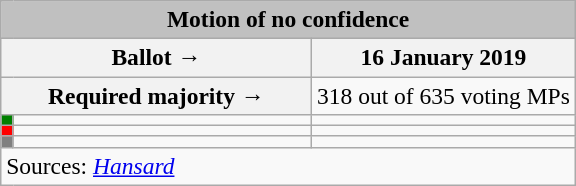<table class="wikitable" style="text-align:center; font-size:98%;">
<tr>
<td colspan="3"  style="text-align:center; background:silver;"><strong>Motion of no confidence</strong></td>
</tr>
<tr>
<th colspan="2" style="width:200px;">Ballot →</th>
<th>16 January 2019</th>
</tr>
<tr>
<th colspan="2">Required majority →</th>
<td>318 out of 635 voting MPs </td>
</tr>
<tr>
<th style="width:1px; background:green;"></th>
<td style="text-align:left;"></td>
<td></td>
</tr>
<tr>
<th style="width:1px; background:red;"></th>
<td style="text-align:left;"></td>
<td></td>
</tr>
<tr>
<th style="width:1px; background:gray;"></th>
<td style="text-align:left;"></td>
<td></td>
</tr>
<tr>
<td colspan="3" style="text-align:left;">Sources: <em><a href='#'>Hansard</a></em></td>
</tr>
</table>
